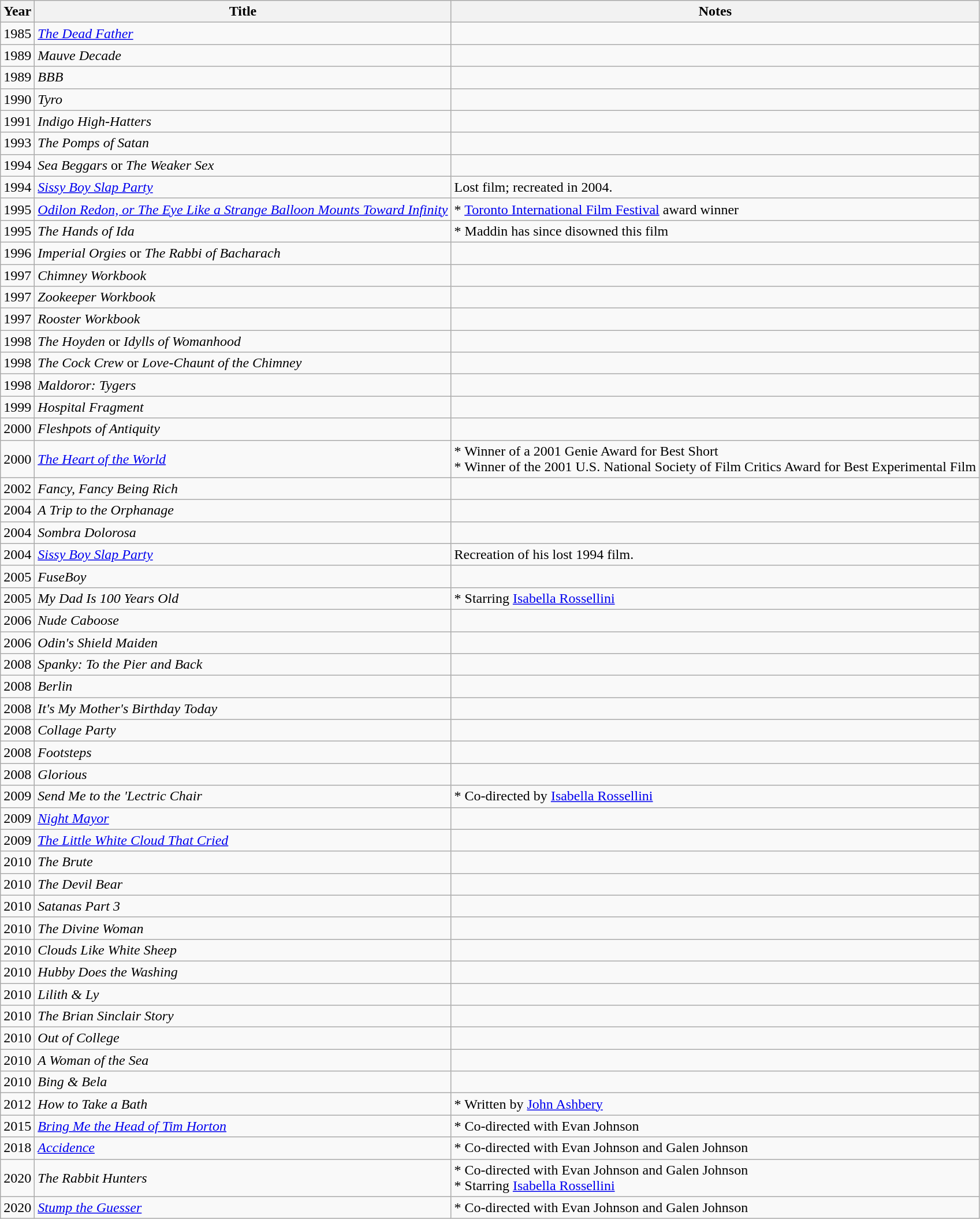<table class="wikitable sortable">
<tr>
<th align="left">Year</th>
<th align="left">Title</th>
<th align="left">Notes</th>
</tr>
<tr>
<td align="left">1985</td>
<td align="left"><em><a href='#'>The Dead Father</a></em></td>
<td align="left"></td>
</tr>
<tr>
<td align="left">1989</td>
<td align="left"><em>Mauve Decade</em></td>
<td align="left"></td>
</tr>
<tr>
<td align="left">1989</td>
<td align="left"><em>BBB</em></td>
<td align="left"></td>
</tr>
<tr>
<td align="left">1990</td>
<td align="left"><em>Tyro</em></td>
<td align="left"></td>
</tr>
<tr>
<td align="left">1991</td>
<td align="left"><em>Indigo High-Hatters</em></td>
<td align="left"></td>
</tr>
<tr>
<td align="left">1993</td>
<td align="left"><em>The Pomps of Satan</em></td>
<td align="left"></td>
</tr>
<tr>
<td align="left">1994</td>
<td align="left"><em>Sea Beggars</em> or <em>The Weaker Sex</em></td>
<td align="left"></td>
</tr>
<tr>
<td align="left">1994</td>
<td align="left"><em><a href='#'>Sissy Boy Slap Party</a></em></td>
<td align="left">Lost film; recreated in 2004.</td>
</tr>
<tr>
<td align="left">1995</td>
<td align="left"><em><a href='#'>Odilon Redon, or The Eye Like a Strange Balloon Mounts Toward Infinity</a></em></td>
<td align="left">* <a href='#'>Toronto International Film Festival</a> award winner</td>
</tr>
<tr>
<td align="left">1995</td>
<td align="left"><em>The Hands of Ida</em></td>
<td align="left">* Maddin has since disowned this film</td>
</tr>
<tr>
<td align="left">1996</td>
<td align="left"><em>Imperial Orgies</em> or <em>The Rabbi of Bacharach</em></td>
<td align="left"></td>
</tr>
<tr>
<td align="left">1997</td>
<td align="left"><em>Chimney Workbook</em></td>
<td align="left"></td>
</tr>
<tr>
<td align="left">1997</td>
<td align="left"><em>Zookeeper Workbook</em></td>
<td align="left"></td>
</tr>
<tr>
<td align="left">1997</td>
<td align="left"><em>Rooster Workbook</em></td>
<td align="left"></td>
</tr>
<tr>
<td align="left">1998</td>
<td align="left"><em>The Hoyden</em> or <em>Idylls of Womanhood</em></td>
<td align="left"></td>
</tr>
<tr>
<td align="left">1998</td>
<td align="left"><em>The Cock Crew</em> or <em>Love-Chaunt of the Chimney</em></td>
<td align="left"></td>
</tr>
<tr>
<td align="left">1998</td>
<td align="left"><em>Maldoror: Tygers</em></td>
<td align="left"></td>
</tr>
<tr>
<td align="left">1999</td>
<td align="left"><em>Hospital Fragment</em></td>
<td align="left"></td>
</tr>
<tr>
<td align="left">2000</td>
<td align="left"><em>Fleshpots of Antiquity</em></td>
<td align="left"></td>
</tr>
<tr>
<td align="left">2000</td>
<td align="left"><em><a href='#'>The Heart of the World</a></em></td>
<td align="left">* Winner of a 2001 Genie Award for Best Short<br>* Winner of the 2001 U.S. National Society of Film Critics Award for Best Experimental Film</td>
</tr>
<tr>
<td align="left">2002</td>
<td align="left"><em>Fancy, Fancy Being Rich</em></td>
<td align="left"></td>
</tr>
<tr>
<td align="left">2004</td>
<td align="left"><em>A Trip to the Orphanage</em></td>
<td align="left"></td>
</tr>
<tr>
<td align="left">2004</td>
<td align="left"><em>Sombra Dolorosa</em></td>
<td align="left"></td>
</tr>
<tr>
<td align="left">2004</td>
<td align="left"><em><a href='#'>Sissy Boy Slap Party</a></em></td>
<td align="left">Recreation of his lost 1994 film.</td>
</tr>
<tr>
<td align="left">2005</td>
<td align="left"><em>FuseBoy</em></td>
<td align="left"></td>
</tr>
<tr>
<td align="left">2005</td>
<td align="left"><em>My Dad Is 100 Years Old</em></td>
<td align="left">* Starring <a href='#'>Isabella Rossellini</a></td>
</tr>
<tr>
<td align="left">2006</td>
<td align="left"><em>Nude Caboose</em></td>
<td align="left"></td>
</tr>
<tr>
<td align="left">2006</td>
<td align="left"><em>Odin's Shield Maiden</em></td>
<td align="left"></td>
</tr>
<tr>
<td align="left">2008</td>
<td align="left"><em>Spanky: To the Pier and Back</em></td>
<td align="left"></td>
</tr>
<tr>
<td align="left">2008</td>
<td align="left"><em>Berlin</em></td>
<td align="left"></td>
</tr>
<tr>
<td align="left">2008</td>
<td align="left"><em>It's My Mother's Birthday Today</em></td>
<td align="left"></td>
</tr>
<tr>
<td align="left">2008</td>
<td align="left"><em>Collage Party</em></td>
<td align="left"></td>
</tr>
<tr>
<td align="left">2008</td>
<td align="left"><em>Footsteps</em></td>
<td align="left"></td>
</tr>
<tr>
<td align="left">2008</td>
<td align="left"><em>Glorious</em></td>
<td align="left"></td>
</tr>
<tr>
<td align="left">2009</td>
<td align="left"><em>Send Me to the 'Lectric Chair</em></td>
<td align="left">* Co-directed by <a href='#'>Isabella Rossellini</a></td>
</tr>
<tr>
<td align="left">2009</td>
<td align="left"><em><a href='#'>Night Mayor</a></em></td>
<td align="left"></td>
</tr>
<tr>
<td align="left">2009</td>
<td align="left"><em><a href='#'>The Little White Cloud That Cried</a></em></td>
<td align="left"></td>
</tr>
<tr>
<td align="left">2010</td>
<td align="left"><em>The Brute</em></td>
<td align="left"></td>
</tr>
<tr>
<td align="left">2010</td>
<td align="left"><em>The Devil Bear</em></td>
<td align="left"></td>
</tr>
<tr>
<td align="left">2010</td>
<td align="left"><em>Satanas Part 3</em></td>
<td align="left"></td>
</tr>
<tr>
<td align="left">2010</td>
<td align="left"><em>The Divine Woman</em></td>
<td align="left"></td>
</tr>
<tr>
<td align="left">2010</td>
<td align="left"><em>Clouds Like White Sheep</em></td>
<td align="left"></td>
</tr>
<tr>
<td align="left">2010</td>
<td align="left"><em>Hubby Does the Washing</em></td>
<td align="left"></td>
</tr>
<tr>
<td align="left">2010</td>
<td align="left"><em>Lilith & Ly</em></td>
<td align="left"></td>
</tr>
<tr>
<td align="left">2010</td>
<td align="left"><em>The Brian Sinclair Story</em></td>
<td align="left"></td>
</tr>
<tr>
<td align="left">2010</td>
<td align="left"><em>Out of College</em></td>
<td align="left"></td>
</tr>
<tr>
<td align="left">2010</td>
<td align="left"><em>A Woman of the Sea</em></td>
<td align="left"></td>
</tr>
<tr>
<td align="left">2010</td>
<td align="left"><em>Bing & Bela</em></td>
<td align="left"></td>
</tr>
<tr>
<td align="left">2012</td>
<td align="left"><em>How to Take a Bath</em></td>
<td align="left">* Written by <a href='#'>John Ashbery</a></td>
</tr>
<tr>
<td align="left">2015</td>
<td align="left"><em><a href='#'>Bring Me the Head of Tim Horton</a></em></td>
<td align="left">* Co-directed with Evan Johnson</td>
</tr>
<tr>
<td align="left">2018</td>
<td align="left"><em><a href='#'>Accidence</a></em></td>
<td align="left">* Co-directed with Evan Johnson and Galen Johnson</td>
</tr>
<tr>
<td align="left">2020</td>
<td align="left"><em>The Rabbit Hunters</em></td>
<td align="left">* Co-directed with Evan Johnson and Galen Johnson <br>* Starring <a href='#'>Isabella Rossellini</a></td>
</tr>
<tr>
<td align="left">2020</td>
<td align="left"><em><a href='#'>Stump the Guesser</a></em></td>
<td align="left">* Co-directed with Evan Johnson and Galen Johnson</td>
</tr>
</table>
